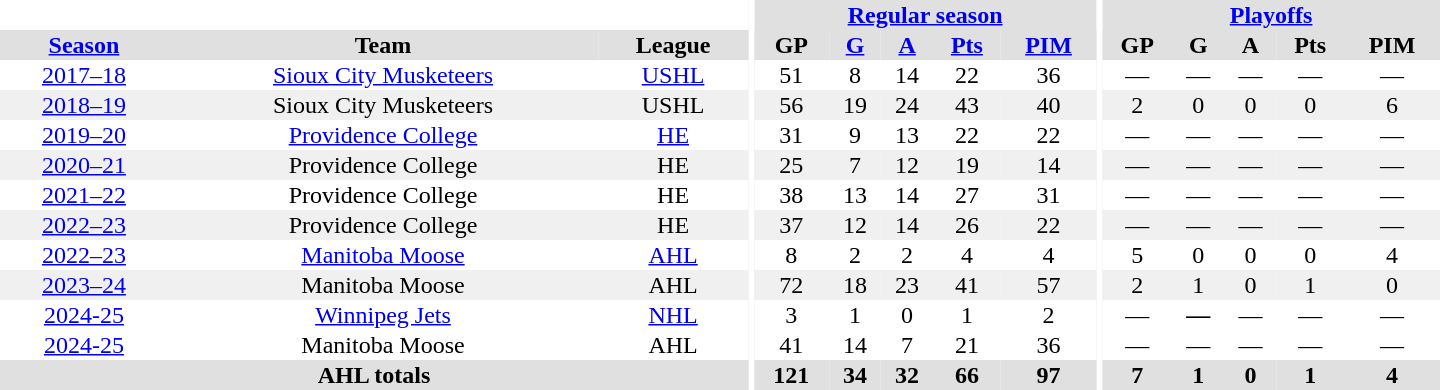<table border="0" cellpadding="1" cellspacing="0" style="text-align:center; width:60em;">
<tr bgcolor="e0e0e0">
<th colspan="3" bgcolor="ffffff"></th>
<th rowspan="101" bgcolor="ffffff"></th>
<th colspan="5"><a href='#'>Regular season</a></th>
<th rowspan="101" bgcolor="ffffff"></th>
<th colspan="5"><a href='#'>Playoffs</a></th>
</tr>
<tr bgcolor="e0e0e0">
<th><a href='#'>Season</a></th>
<th>Team</th>
<th>League</th>
<th>GP</th>
<th><a href='#'>G</a></th>
<th><a href='#'>A</a></th>
<th><a href='#'>Pts</a></th>
<th><a href='#'>PIM</a></th>
<th>GP</th>
<th>G</th>
<th>A</th>
<th>Pts</th>
<th>PIM</th>
</tr>
<tr>
<td><a href='#'>2017–18</a></td>
<td><a href='#'>Sioux City Musketeers</a></td>
<td><a href='#'>USHL</a></td>
<td>51</td>
<td>8</td>
<td>14</td>
<td>22</td>
<td>36</td>
<td>—</td>
<td>—</td>
<td>—</td>
<td>—</td>
<td>—</td>
</tr>
<tr bgcolor="f0f0f0">
<td><a href='#'>2018–19</a></td>
<td>Sioux City Musketeers</td>
<td>USHL</td>
<td>56</td>
<td>19</td>
<td>24</td>
<td>43</td>
<td>40</td>
<td>2</td>
<td>0</td>
<td>0</td>
<td>0</td>
<td>6</td>
</tr>
<tr>
<td><a href='#'>2019–20</a></td>
<td><a href='#'>Providence College</a></td>
<td><a href='#'>HE</a></td>
<td>31</td>
<td>9</td>
<td>13</td>
<td>22</td>
<td>22</td>
<td>—</td>
<td>—</td>
<td>—</td>
<td>—</td>
<td>—</td>
</tr>
<tr bgcolor="f0f0f0">
<td><a href='#'>2020–21</a></td>
<td>Providence College</td>
<td>HE</td>
<td>25</td>
<td>7</td>
<td>12</td>
<td>19</td>
<td>14</td>
<td>—</td>
<td>—</td>
<td>—</td>
<td>—</td>
<td>—</td>
</tr>
<tr>
<td><a href='#'>2021–22</a></td>
<td>Providence College</td>
<td>HE</td>
<td>38</td>
<td>13</td>
<td>14</td>
<td>27</td>
<td>31</td>
<td>—</td>
<td>—</td>
<td>—</td>
<td>—</td>
<td>—</td>
</tr>
<tr bgcolor="f0f0f0">
<td><a href='#'>2022–23</a></td>
<td>Providence College</td>
<td>HE</td>
<td>37</td>
<td>12</td>
<td>14</td>
<td>26</td>
<td>22</td>
<td>—</td>
<td>—</td>
<td>—</td>
<td>—</td>
<td>—</td>
</tr>
<tr>
<td><a href='#'>2022–23</a></td>
<td><a href='#'>Manitoba Moose</a></td>
<td><a href='#'>AHL</a></td>
<td>8</td>
<td>2</td>
<td>2</td>
<td>4</td>
<td>4</td>
<td>5</td>
<td>0</td>
<td>0</td>
<td>0</td>
<td>4</td>
</tr>
<tr bgcolor= "f0f0f0">
<td><a href='#'>2023–24</a></td>
<td>Manitoba Moose</td>
<td>AHL</td>
<td>72</td>
<td>18</td>
<td>23</td>
<td>41</td>
<td>57</td>
<td>2</td>
<td>1</td>
<td>0</td>
<td>1</td>
<td>0</td>
</tr>
<tr>
<td><a href='#'>2024-25</a></td>
<td><a href='#'>Winnipeg Jets</a></td>
<td><a href='#'>NHL</a></td>
<td>3</td>
<td>1</td>
<td>0</td>
<td>1</td>
<td>2</td>
<td>—</td>
<th>—</th>
<td>—</td>
<td>—</td>
<td>—</td>
</tr>
<tr>
<td><a href='#'>2024-25</a></td>
<td>Manitoba Moose</td>
<td>AHL</td>
<td>41</td>
<td>14</td>
<td>7</td>
<td>21</td>
<td>36</td>
<td>—</td>
<td>—</td>
<td>—</td>
<td>—</td>
<td>—</td>
</tr>
<tr bgcolor="e0e0e0">
<th colspan="3">AHL totals</th>
<th>121</th>
<th>34</th>
<th>32</th>
<th>66</th>
<th>97</th>
<th>7</th>
<th>1</th>
<th>0</th>
<th>1</th>
<th>4</th>
</tr>
</table>
